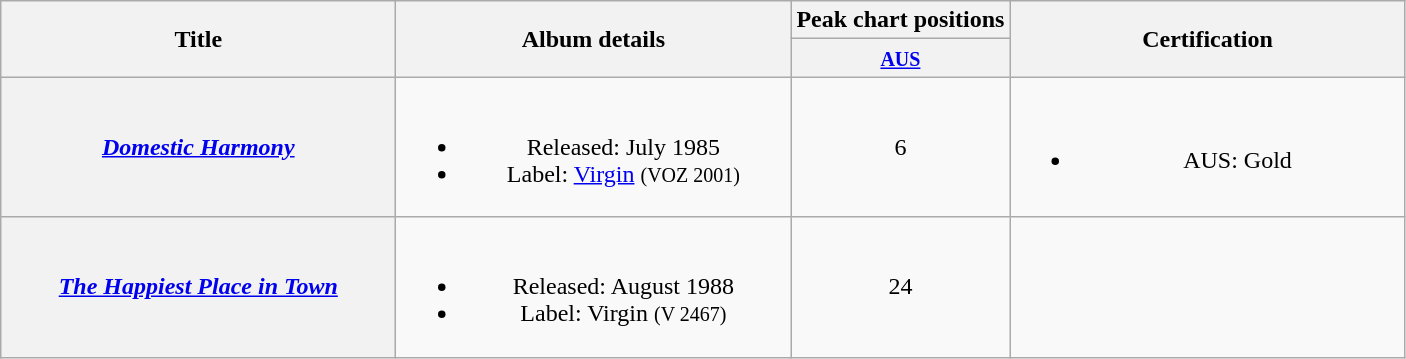<table class="wikitable plainrowheaders" style="text-align:center;" border="1">
<tr>
<th scope="col" rowspan="2" style="width:16em;">Title</th>
<th scope="col" rowspan="2" style="width:16em;">Album details</th>
<th scope="col" colspan="1">Peak chart positions</th>
<th scope="col" rowspan="2" style="width:16em;">Certification</th>
</tr>
<tr>
<th scope="col" style="text-align:center;"><small><a href='#'>AUS</a></small></th>
</tr>
<tr>
<th scope="row"><em><a href='#'>Domestic Harmony</a></em></th>
<td><br><ul><li>Released: July 1985</li><li>Label: <a href='#'>Virgin</a> <small>(VOZ 2001)</small></li></ul></td>
<td align="center">6</td>
<td><br><ul><li>AUS: Gold</li></ul></td>
</tr>
<tr>
<th scope="row"><em><a href='#'>The Happiest Place in Town</a></em></th>
<td><br><ul><li>Released: August 1988</li><li>Label: Virgin <small>(V 2467)</small></li></ul></td>
<td align="center">24</td>
<td></td>
</tr>
</table>
